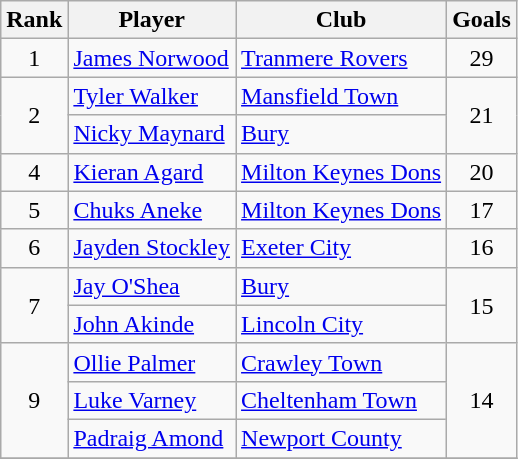<table class="wikitable" style="text-align:left">
<tr>
<th>Rank</th>
<th>Player</th>
<th>Club</th>
<th>Goals</th>
</tr>
<tr>
<td rowspan="1" align="center">1</td>
<td> <a href='#'>James Norwood</a></td>
<td><a href='#'>Tranmere Rovers</a></td>
<td rowspan="1" align="center">29</td>
</tr>
<tr>
<td rowspan="2" align="center">2</td>
<td> <a href='#'>Tyler Walker</a></td>
<td><a href='#'>Mansfield Town</a></td>
<td rowspan="2" align="center">21</td>
</tr>
<tr>
<td> <a href='#'>Nicky Maynard</a></td>
<td><a href='#'>Bury</a></td>
</tr>
<tr>
<td rowspan="1" align="center">4</td>
<td> <a href='#'>Kieran Agard</a></td>
<td><a href='#'>Milton Keynes Dons</a></td>
<td rowspan="1" align="center">20</td>
</tr>
<tr>
<td rowspan="1" align="center">5</td>
<td> <a href='#'>Chuks Aneke</a></td>
<td><a href='#'>Milton Keynes Dons</a></td>
<td rowspan="1" align="center">17</td>
</tr>
<tr>
<td rowspan="1" align="center">6</td>
<td> <a href='#'>Jayden Stockley</a></td>
<td><a href='#'>Exeter City</a></td>
<td rowspan="1" align="center">16</td>
</tr>
<tr>
<td rowspan="2" align="center">7</td>
<td> <a href='#'>Jay O'Shea</a></td>
<td><a href='#'>Bury</a></td>
<td rowspan="2" align="center">15</td>
</tr>
<tr>
<td> <a href='#'>John Akinde</a></td>
<td><a href='#'>Lincoln City</a></td>
</tr>
<tr>
<td rowspan="3" align="center">9</td>
<td> <a href='#'>Ollie Palmer</a></td>
<td><a href='#'>Crawley Town</a></td>
<td rowspan="3" align="center">14</td>
</tr>
<tr>
<td> <a href='#'>Luke Varney</a></td>
<td><a href='#'>Cheltenham Town</a></td>
</tr>
<tr>
<td> <a href='#'>Padraig Amond</a></td>
<td><a href='#'>Newport County</a></td>
</tr>
<tr>
</tr>
</table>
